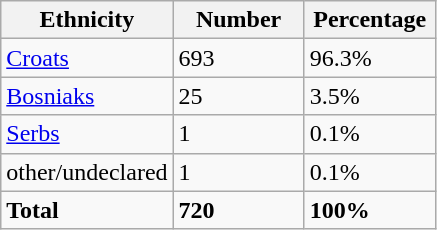<table class="wikitable">
<tr>
<th width="100px">Ethnicity</th>
<th width="80px">Number</th>
<th width="80px">Percentage</th>
</tr>
<tr>
<td><a href='#'>Croats</a></td>
<td>693</td>
<td>96.3%</td>
</tr>
<tr>
<td><a href='#'>Bosniaks</a></td>
<td>25</td>
<td>3.5%</td>
</tr>
<tr>
<td><a href='#'>Serbs</a></td>
<td>1</td>
<td>0.1%</td>
</tr>
<tr>
<td>other/undeclared</td>
<td>1</td>
<td>0.1%</td>
</tr>
<tr>
<td><strong>Total</strong></td>
<td><strong>720</strong></td>
<td><strong>100%</strong></td>
</tr>
</table>
